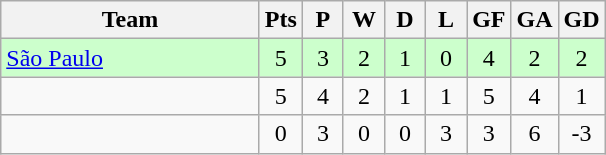<table class="wikitable" style="text-align: center;">
<tr>
<th width="165">Team</th>
<th width="20">Pts</th>
<th width="20">P</th>
<th width="20">W</th>
<th width="20">D</th>
<th width="20">L</th>
<th width="20">GF</th>
<th width="20">GA</th>
<th width="20">GD</th>
</tr>
<tr bgcolor=ccffcc>
<td style="text-align:left;"> <a href='#'>São Paulo</a></td>
<td>5</td>
<td>3</td>
<td>2</td>
<td>1</td>
<td>0</td>
<td>4</td>
<td>2</td>
<td>2</td>
</tr>
<tr>
<td></td>
<td>5</td>
<td>4</td>
<td>2</td>
<td>1</td>
<td>1</td>
<td>5</td>
<td>4</td>
<td>1</td>
</tr>
<tr>
<td></td>
<td>0</td>
<td>3</td>
<td>0</td>
<td>0</td>
<td>3</td>
<td>3</td>
<td>6</td>
<td>-3</td>
</tr>
</table>
